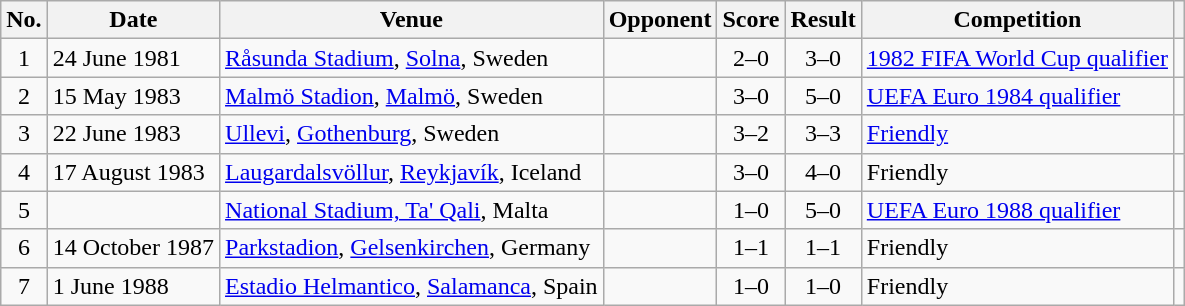<table class="wikitable sortable">
<tr>
<th scope="col">No.</th>
<th scope="col">Date</th>
<th scope="col">Venue</th>
<th scope="col">Opponent</th>
<th scope="col">Score</th>
<th scope="col">Result</th>
<th scope="col">Competition</th>
<th scope="col" class="unsortable"></th>
</tr>
<tr>
<td align="center">1</td>
<td>24 June 1981</td>
<td><a href='#'>Råsunda Stadium</a>, <a href='#'>Solna</a>, Sweden</td>
<td></td>
<td align="center">2–0</td>
<td align="center">3–0</td>
<td><a href='#'>1982 FIFA World Cup qualifier</a></td>
<td></td>
</tr>
<tr>
<td align="center">2</td>
<td>15 May 1983</td>
<td><a href='#'>Malmö Stadion</a>, <a href='#'>Malmö</a>, Sweden</td>
<td></td>
<td align="center">3–0</td>
<td align="center">5–0</td>
<td><a href='#'>UEFA Euro 1984 qualifier</a></td>
<td></td>
</tr>
<tr>
<td align="center">3</td>
<td>22 June 1983</td>
<td><a href='#'>Ullevi</a>, <a href='#'>Gothenburg</a>, Sweden</td>
<td></td>
<td align="center">3–2</td>
<td style="text-align:center">3–3</td>
<td><a href='#'>Friendly</a></td>
<td></td>
</tr>
<tr>
<td align="center">4</td>
<td>17 August 1983</td>
<td><a href='#'>Laugardalsvöllur</a>, <a href='#'>Reykjavík</a>, Iceland</td>
<td></td>
<td align="center">3–0</td>
<td align="center">4–0</td>
<td>Friendly</td>
<td></td>
</tr>
<tr>
<td align="center">5</td>
<td></td>
<td><a href='#'>National Stadium, Ta' Qali</a>, Malta</td>
<td></td>
<td align="center">1–0</td>
<td align="center">5–0</td>
<td><a href='#'>UEFA Euro 1988 qualifier</a></td>
<td></td>
</tr>
<tr>
<td align="center">6</td>
<td>14 October 1987</td>
<td><a href='#'>Parkstadion</a>, <a href='#'>Gelsenkirchen</a>, Germany</td>
<td></td>
<td align="center">1–1</td>
<td align="center">1–1</td>
<td>Friendly</td>
<td></td>
</tr>
<tr>
<td align="center">7</td>
<td>1 June 1988</td>
<td><a href='#'>Estadio Helmantico</a>, <a href='#'>Salamanca</a>, Spain</td>
<td></td>
<td align="center">1–0</td>
<td align="center">1–0</td>
<td>Friendly</td>
<td></td>
</tr>
</table>
